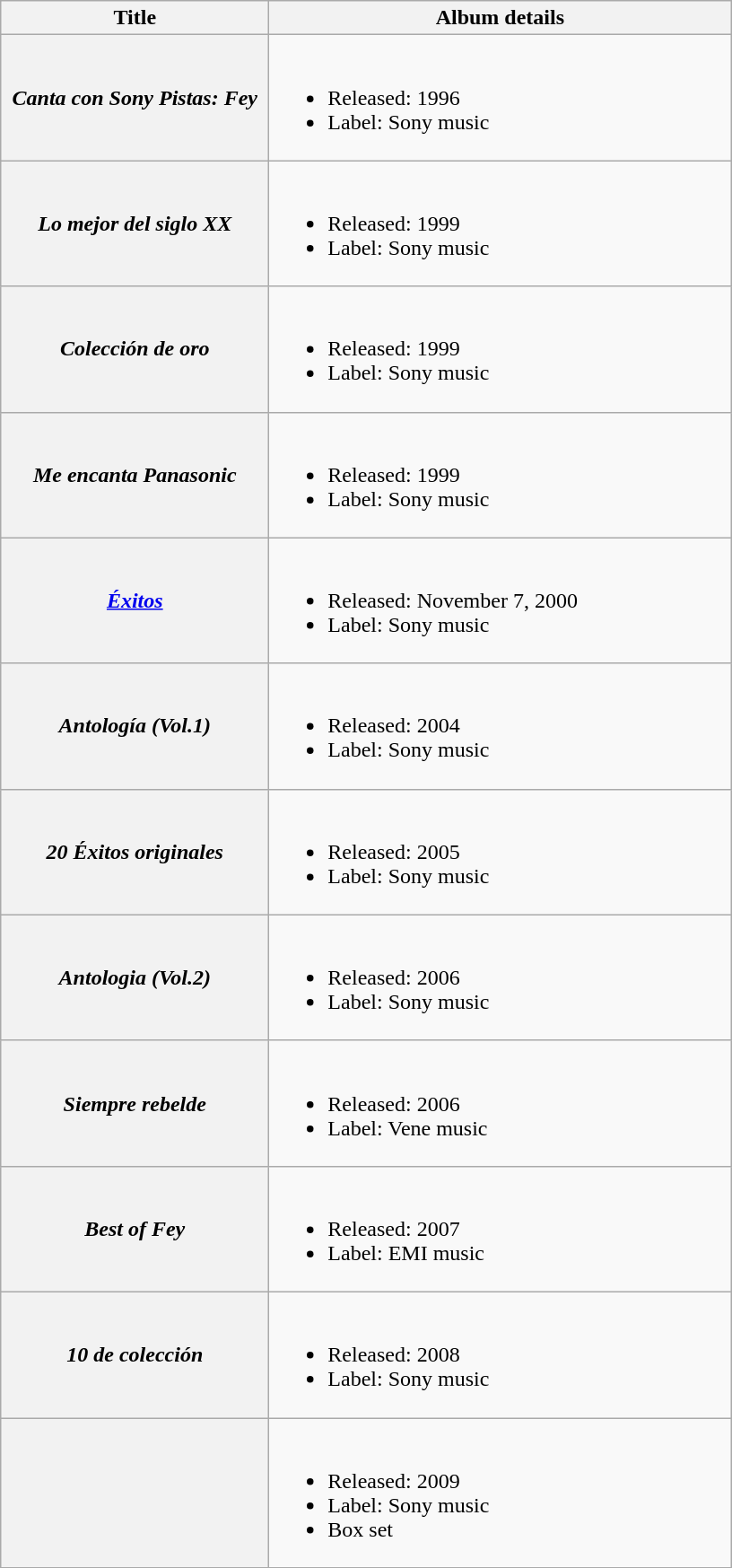<table class="wikitable plainrowheaders" style="text-align:center;">
<tr>
<th scope="col" style="width:12em;">Title</th>
<th scope="col" style="width:21em;">Album details</th>
</tr>
<tr>
<th scope="row" align="center"><em>Canta con Sony Pistas: Fey</em></th>
<td align="left"><br><ul><li>Released: 1996</li><li>Label: Sony music</li></ul></td>
</tr>
<tr>
<th scope="row" align="center"><em>Lo mejor del siglo XX</em></th>
<td align="left"><br><ul><li>Released: 1999</li><li>Label: Sony music</li></ul></td>
</tr>
<tr>
<th scope="row" align="center"><em>Colección de oro</em></th>
<td align="left"><br><ul><li>Released: 1999</li><li>Label: Sony music</li></ul></td>
</tr>
<tr>
<th scope="row" align="center"><em>Me encanta Panasonic</em></th>
<td align="left"><br><ul><li>Released: 1999</li><li>Label: Sony music</li></ul></td>
</tr>
<tr>
<th scope="row" align="center"><em><a href='#'>Éxitos</a></em></th>
<td align="left"><br><ul><li>Released: November 7, 2000</li><li>Label: Sony music</li></ul></td>
</tr>
<tr>
<th scope="row" align="center"><em>Antología (Vol.1)</em></th>
<td align="left"><br><ul><li>Released: 2004</li><li>Label: Sony music</li></ul></td>
</tr>
<tr>
<th scope="row" align="center"><em>20 Éxitos originales</em></th>
<td align="left"><br><ul><li>Released: 2005</li><li>Label: Sony music</li></ul></td>
</tr>
<tr>
<th scope="row" align="center"><em>Antologia (Vol.2)</em></th>
<td align="left"><br><ul><li>Released: 2006</li><li>Label: Sony music</li></ul></td>
</tr>
<tr>
<th scope="row" align="center"><em>Siempre rebelde</em></th>
<td align="left"><br><ul><li>Released: 2006</li><li>Label: Vene music</li></ul></td>
</tr>
<tr>
<th scope="row" align="center"><em>Best of Fey</em></th>
<td align="left"><br><ul><li>Released: 2007</li><li>Label: EMI music</li></ul></td>
</tr>
<tr>
<th scope="row" align="center"><em>10 de colección</em></th>
<td align="left"><br><ul><li>Released: 2008</li><li>Label: Sony music</li></ul></td>
</tr>
<tr>
<th scope="row" align="center"><em></em></th>
<td align="left"><br><ul><li>Released: 2009</li><li>Label: Sony music</li><li>Box set</li></ul></td>
</tr>
</table>
